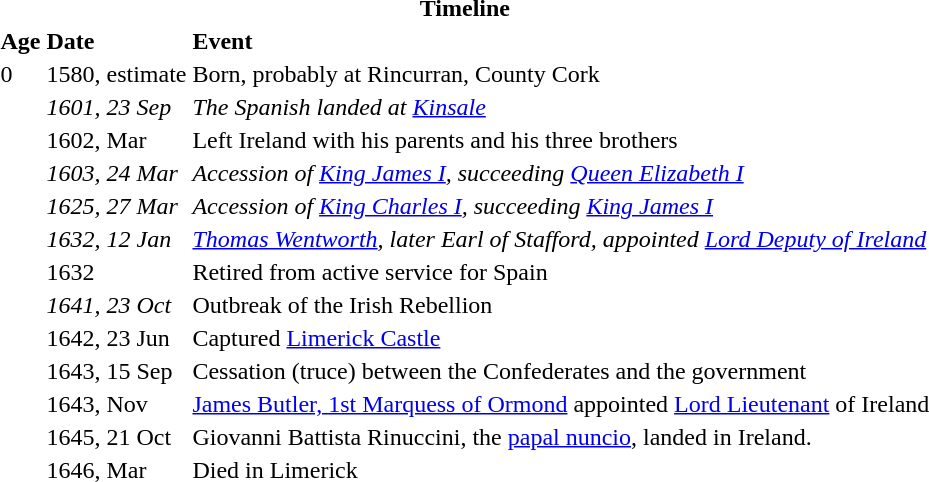<table>
<tr>
<th colspan=3>Timeline</th>
</tr>
<tr>
<th align="left">Age</th>
<th align="left">Date</th>
<th align="left">Event</th>
</tr>
<tr>
<td>0</td>
<td>1580, estimate</td>
<td>Born, probably at Rincurran, County Cork</td>
</tr>
<tr>
<td></td>
<td><em>1601, 23 Sep</em></td>
<td><em>The Spanish landed at <a href='#'>Kinsale</a></em></td>
</tr>
<tr>
<td></td>
<td>1602, Mar</td>
<td>Left Ireland with his parents and his three brothers</td>
</tr>
<tr>
<td></td>
<td><em>1603, 24 Mar</em></td>
<td><em>Accession of <a href='#'>King James I</a>, succeeding <a href='#'>Queen Elizabeth I</a></em></td>
</tr>
<tr>
<td></td>
<td><em>1625, 27 Mar</em></td>
<td><em>Accession of <a href='#'>King Charles I</a>, succeeding <a href='#'>King James I</a></em></td>
</tr>
<tr>
<td></td>
<td><em>1632, 12 Jan</em></td>
<td><em><a href='#'>Thomas Wentworth</a>, later Earl of Stafford, appointed <a href='#'>Lord Deputy of Ireland</a></em></td>
</tr>
<tr>
<td></td>
<td>1632</td>
<td>Retired from active service for Spain</td>
</tr>
<tr>
<td></td>
<td><em>1641, 23 Oct</td>
<td></em>Outbreak of the Irish Rebellion<em></td>
</tr>
<tr>
<td></td>
<td>1642, 23 Jun</td>
<td>Captured <a href='#'>Limerick Castle</a></td>
</tr>
<tr>
<td></td>
<td></em>1643, 15 Sep<em></td>
<td></em>Cessation (truce) between the Confederates and the government<em></td>
</tr>
<tr>
<td></td>
<td></em>1643, Nov<em></td>
<td></em><a href='#'>James Butler, 1st Marquess of Ormond</a> appointed <a href='#'>Lord Lieutenant</a> of Ireland<em></td>
</tr>
<tr>
<td></td>
<td></em>1645, 21 Oct<em></td>
<td></em>Giovanni Battista Rinuccini, the <a href='#'>papal nuncio</a>, landed in Ireland.<em></td>
</tr>
<tr>
<td></td>
<td>1646, Mar</td>
<td>Died in Limerick</td>
</tr>
</table>
